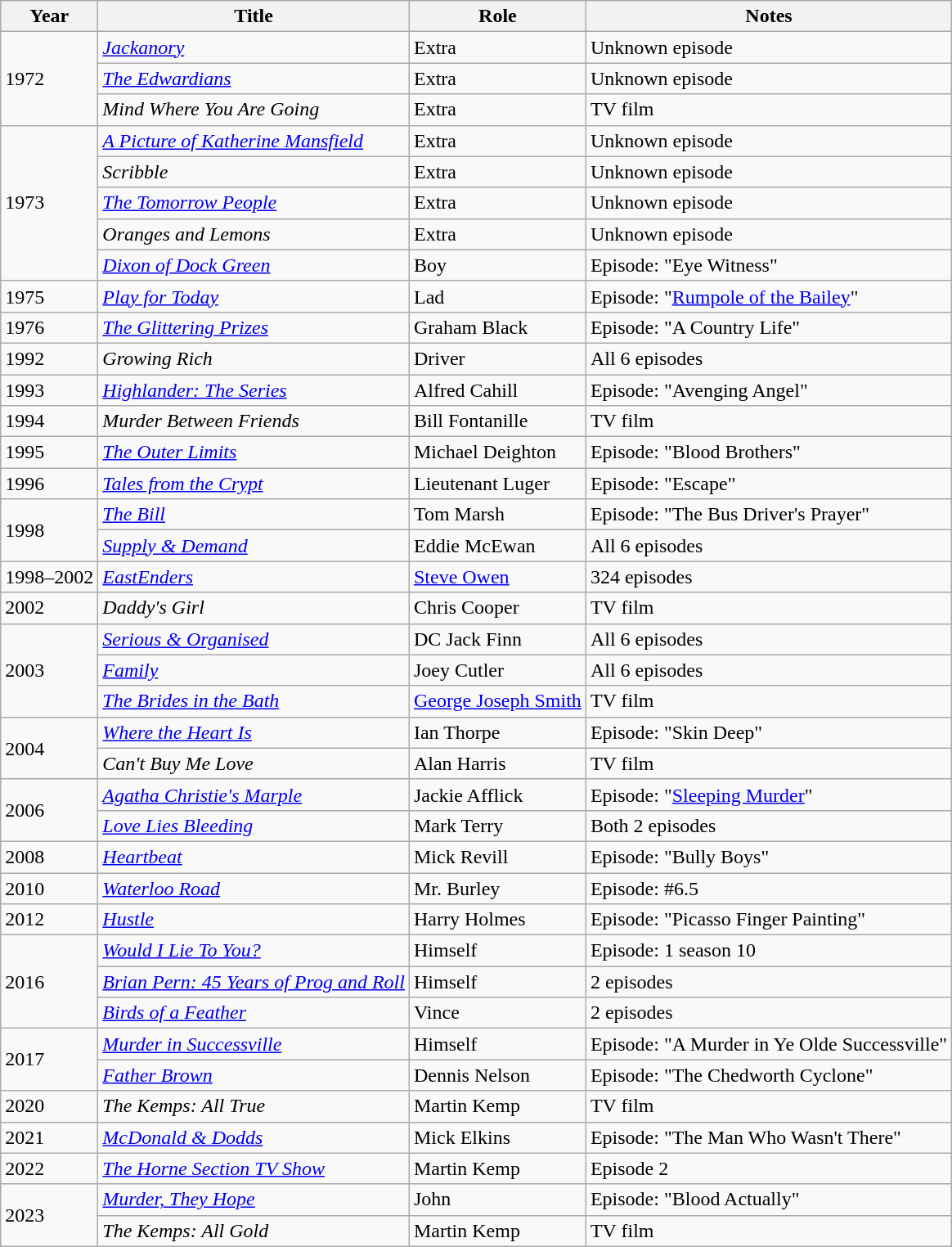<table class="wikitable sortable">
<tr>
<th>Year</th>
<th>Title</th>
<th>Role</th>
<th>Notes</th>
</tr>
<tr>
<td rowspan="3">1972</td>
<td><em><a href='#'>Jackanory</a></em></td>
<td>Extra</td>
<td>Unknown episode</td>
</tr>
<tr>
<td><em><a href='#'>The Edwardians</a></em></td>
<td>Extra</td>
<td>Unknown episode</td>
</tr>
<tr>
<td><em>Mind Where You Are Going</em></td>
<td>Extra</td>
<td>TV film</td>
</tr>
<tr>
<td rowspan="5">1973</td>
<td><em><a href='#'>A Picture of Katherine Mansfield</a></em></td>
<td>Extra</td>
<td>Unknown episode</td>
</tr>
<tr>
<td><em>Scribble</em></td>
<td>Extra</td>
<td>Unknown episode</td>
</tr>
<tr>
<td><em><a href='#'>The Tomorrow People</a></em></td>
<td>Extra</td>
<td>Unknown episode</td>
</tr>
<tr>
<td><em>Oranges and Lemons</em></td>
<td>Extra</td>
<td>Unknown episode</td>
</tr>
<tr>
<td><em><a href='#'>Dixon of Dock Green</a></em></td>
<td>Boy</td>
<td>Episode: "Eye Witness"</td>
</tr>
<tr>
<td>1975</td>
<td><em><a href='#'>Play for Today</a></em></td>
<td>Lad</td>
<td>Episode: "<a href='#'>Rumpole of the Bailey</a>"</td>
</tr>
<tr>
<td>1976</td>
<td><em><a href='#'>The Glittering Prizes</a></em></td>
<td>Graham Black</td>
<td>Episode: "A Country Life"</td>
</tr>
<tr>
<td>1992</td>
<td><em>Growing Rich</em></td>
<td>Driver</td>
<td>All 6 episodes</td>
</tr>
<tr>
<td>1993</td>
<td><em><a href='#'>Highlander: The Series</a></em></td>
<td>Alfred Cahill</td>
<td>Episode: "Avenging Angel"</td>
</tr>
<tr>
<td>1994</td>
<td><em>Murder Between Friends</em></td>
<td>Bill Fontanille</td>
<td>TV film</td>
</tr>
<tr>
<td>1995</td>
<td><em><a href='#'>The Outer Limits</a></em></td>
<td>Michael Deighton</td>
<td>Episode: "Blood Brothers"</td>
</tr>
<tr>
<td>1996</td>
<td><em><a href='#'>Tales from the Crypt</a></em></td>
<td>Lieutenant Luger</td>
<td>Episode: "Escape"</td>
</tr>
<tr>
<td rowspan="2">1998</td>
<td><em><a href='#'>The Bill</a></em></td>
<td>Tom Marsh</td>
<td>Episode: "The Bus Driver's Prayer"</td>
</tr>
<tr>
<td><em><a href='#'>Supply & Demand</a></em></td>
<td>Eddie McEwan</td>
<td>All 6 episodes</td>
</tr>
<tr>
<td>1998–2002</td>
<td><em><a href='#'>EastEnders</a></em></td>
<td><a href='#'>Steve Owen</a></td>
<td>324 episodes</td>
</tr>
<tr>
<td>2002</td>
<td><em>Daddy's Girl</em></td>
<td>Chris Cooper</td>
<td>TV film</td>
</tr>
<tr>
<td rowspan="3">2003</td>
<td><em><a href='#'>Serious & Organised</a></em></td>
<td>DC Jack Finn</td>
<td>All 6 episodes</td>
</tr>
<tr>
<td><em><a href='#'>Family</a></em></td>
<td>Joey Cutler</td>
<td>All 6 episodes</td>
</tr>
<tr>
<td><em><a href='#'>The Brides in the Bath</a></em></td>
<td><a href='#'>George Joseph Smith</a></td>
<td>TV film</td>
</tr>
<tr>
<td rowspan="2">2004</td>
<td><em><a href='#'>Where the Heart Is</a></em></td>
<td>Ian Thorpe</td>
<td>Episode: "Skin Deep"</td>
</tr>
<tr>
<td><em>Can't Buy Me Love</em></td>
<td>Alan Harris</td>
<td>TV film</td>
</tr>
<tr>
<td rowspan="2">2006</td>
<td><em><a href='#'>Agatha Christie's Marple</a></em></td>
<td>Jackie Afflick</td>
<td>Episode: "<a href='#'>Sleeping Murder</a>"</td>
</tr>
<tr>
<td><em><a href='#'>Love Lies Bleeding</a></em></td>
<td>Mark Terry</td>
<td>Both 2 episodes</td>
</tr>
<tr>
<td>2008</td>
<td><em><a href='#'>Heartbeat</a></em></td>
<td>Mick Revill</td>
<td>Episode: "Bully Boys"</td>
</tr>
<tr>
<td>2010</td>
<td><em><a href='#'>Waterloo Road</a></em></td>
<td>Mr. Burley</td>
<td>Episode: #6.5</td>
</tr>
<tr>
<td>2012</td>
<td><em><a href='#'>Hustle</a></em></td>
<td>Harry Holmes</td>
<td>Episode: "Picasso Finger Painting"</td>
</tr>
<tr>
<td rowspan="3">2016</td>
<td><em><a href='#'>Would I Lie To You?</a></em></td>
<td>Himself</td>
<td>Episode: 1 season 10</td>
</tr>
<tr>
<td><em><a href='#'>Brian Pern: 45 Years of Prog and Roll</a></em></td>
<td>Himself</td>
<td>2 episodes</td>
</tr>
<tr>
<td><em><a href='#'>Birds of a Feather</a></em></td>
<td>Vince</td>
<td>2 episodes</td>
</tr>
<tr>
<td rowspan="2">2017</td>
<td><em><a href='#'>Murder in Successville</a></em></td>
<td>Himself</td>
<td>Episode: 	"A Murder in Ye Olde Successville"</td>
</tr>
<tr>
<td><em><a href='#'>Father Brown</a></em></td>
<td>Dennis Nelson</td>
<td>Episode: "The Chedworth Cyclone"</td>
</tr>
<tr>
<td>2020</td>
<td><em>The Kemps: All True</em></td>
<td>Martin Kemp</td>
<td>TV film</td>
</tr>
<tr>
<td>2021</td>
<td><em><a href='#'>McDonald & Dodds</a></em></td>
<td>Mick Elkins</td>
<td>Episode: "The Man Who Wasn't There"</td>
</tr>
<tr>
<td>2022</td>
<td><em><a href='#'>The Horne Section TV Show</a></em></td>
<td>Martin Kemp</td>
<td>Episode 2</td>
</tr>
<tr>
<td rowspan="2">2023</td>
<td><em><a href='#'>Murder, They Hope</a></em></td>
<td>John</td>
<td>Episode: "Blood Actually"</td>
</tr>
<tr>
<td><em>The Kemps: All Gold</em></td>
<td>Martin Kemp</td>
<td>TV film</td>
</tr>
</table>
